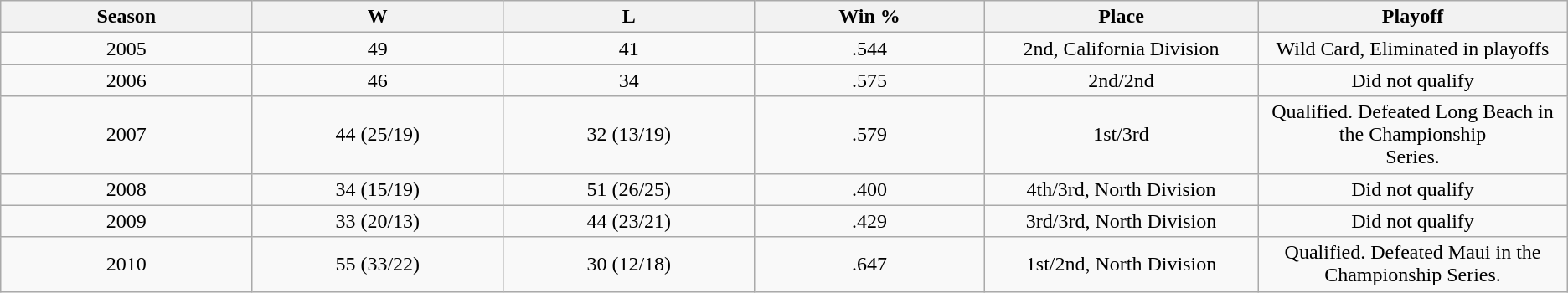<table class="wikitable">
<tr>
<th bgcolor="#DDDDFF" width="3%">Season</th>
<th bgcolor="#DDDDFF" width="3%">W</th>
<th bgcolor="#DDDDFF" width="3%">L</th>
<th bgcolor="#DDDDFF" width="3%">Win %</th>
<th bgcolor="#DDDDFF" width="3%">Place</th>
<th bgcolor="#DDDDFF" width="3%">Playoff</th>
</tr>
<tr>
<td align=center>2005</td>
<td align=center>49</td>
<td align=center>41</td>
<td align=center>.544</td>
<td align=center>2nd, California Division</td>
<td align=center>Wild Card, Eliminated in playoffs</td>
</tr>
<tr>
<td align=center>2006</td>
<td align=center>46</td>
<td align=center>34</td>
<td align=center>.575</td>
<td align=center>2nd/2nd</td>
<td align=center>Did not qualify</td>
</tr>
<tr>
<td align=center>2007</td>
<td align=center>44 (25/19)</td>
<td align=center>32 (13/19)</td>
<td align=center>.579</td>
<td align=center>1st/3rd</td>
<td align=center>Qualified.  Defeated Long Beach in the Championship<br>Series.</td>
</tr>
<tr>
<td align=center>2008</td>
<td align=center>34 (15/19)</td>
<td align=center>51 (26/25)</td>
<td align=center>.400</td>
<td align=center>4th/3rd, North Division</td>
<td align=center>Did not qualify</td>
</tr>
<tr>
<td align=center>2009</td>
<td align=center>33 (20/13)</td>
<td align=center>44 (23/21)</td>
<td align=center>.429</td>
<td align=center>3rd/3rd, North Division</td>
<td align=center>Did not qualify</td>
</tr>
<tr>
<td align=center>2010</td>
<td align=center>55 (33/22)</td>
<td align=center>30 (12/18)</td>
<td align=center>.647</td>
<td align=center>1st/2nd, North Division</td>
<td align=center>Qualified. Defeated Maui in the Championship Series.</td>
</tr>
</table>
